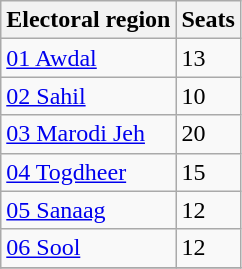<table class="wikitable">
<tr>
<th>Electoral region</th>
<th>Seats</th>
</tr>
<tr>
<td><a href='#'>01 Awdal</a></td>
<td>13</td>
</tr>
<tr>
<td><a href='#'>02 Sahil</a></td>
<td>10</td>
</tr>
<tr>
<td><a href='#'>03 Marodi Jeh</a></td>
<td>20</td>
</tr>
<tr>
<td><a href='#'>04 Togdheer</a></td>
<td>15</td>
</tr>
<tr>
<td><a href='#'>05 Sanaag</a></td>
<td>12</td>
</tr>
<tr>
<td><a href='#'>06 Sool</a></td>
<td>12</td>
</tr>
<tr>
</tr>
</table>
